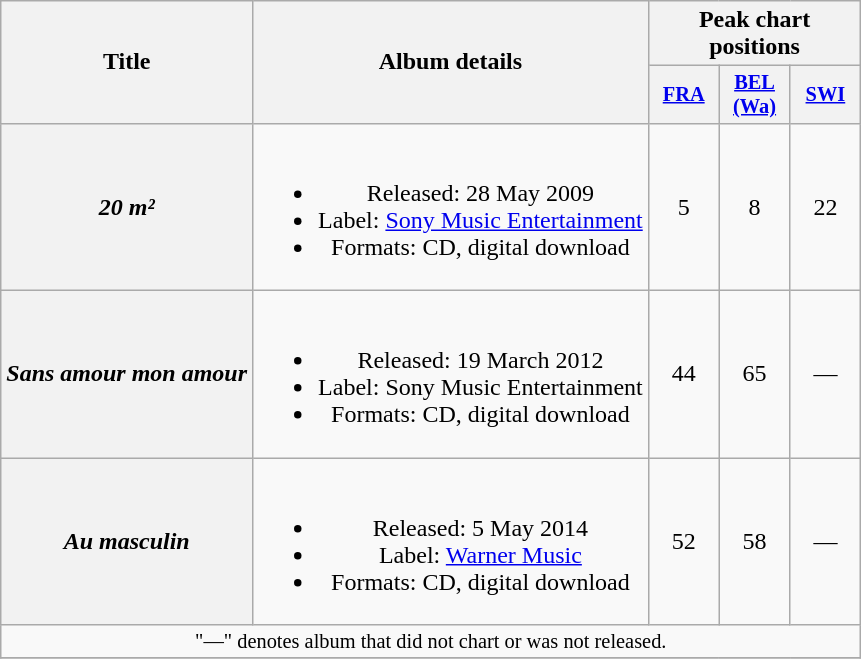<table class="wikitable plainrowheaders" style="text-align:center;">
<tr>
<th scope="col" rowspan="2">Title</th>
<th scope="col" rowspan="2">Album details</th>
<th scope="col" colspan="3">Peak chart positions</th>
</tr>
<tr>
<th scope="col" style="width:3em;font-size:85%;"><a href='#'>FRA</a><br></th>
<th scope="col" style="width:3em;font-size:85%;"><a href='#'>BEL (Wa)</a><br></th>
<th scope="col" style="width:3em;font-size:85%;"><a href='#'>SWI</a><br></th>
</tr>
<tr>
<th scope="row"><em>20 m²</em></th>
<td><br><ul><li>Released: 28 May 2009</li><li>Label: <a href='#'>Sony Music Entertainment</a></li><li>Formats: CD, digital download</li></ul></td>
<td>5</td>
<td>8</td>
<td>22</td>
</tr>
<tr>
<th scope="row"><em>Sans amour mon amour</em></th>
<td><br><ul><li>Released: 19 March 2012</li><li>Label: Sony Music Entertainment</li><li>Formats: CD, digital download</li></ul></td>
<td>44</td>
<td>65</td>
<td>—</td>
</tr>
<tr>
<th scope="row"><em>Au masculin</em></th>
<td><br><ul><li>Released: 5 May 2014</li><li>Label: <a href='#'>Warner Music</a></li><li>Formats: CD, digital download</li></ul></td>
<td>52</td>
<td>58</td>
<td>—</td>
</tr>
<tr>
<td colspan="14" style="font-size:85%">"—" denotes album that did not chart or was not released.</td>
</tr>
<tr>
</tr>
</table>
